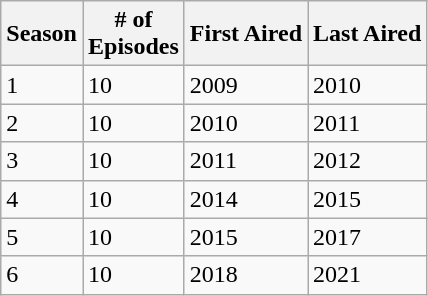<table class="wikitable">
<tr>
<th>Season</th>
<th># of<br>Episodes</th>
<th>First Aired</th>
<th>Last Aired</th>
</tr>
<tr>
<td>1</td>
<td>10</td>
<td>2009</td>
<td>2010</td>
</tr>
<tr>
<td>2</td>
<td>10</td>
<td>2010</td>
<td>2011</td>
</tr>
<tr>
<td>3</td>
<td>10</td>
<td>2011</td>
<td>2012</td>
</tr>
<tr>
<td>4</td>
<td>10</td>
<td>2014</td>
<td>2015</td>
</tr>
<tr>
<td>5</td>
<td>10</td>
<td>2015</td>
<td>2017</td>
</tr>
<tr>
<td>6</td>
<td>10</td>
<td>2018</td>
<td>2021</td>
</tr>
</table>
